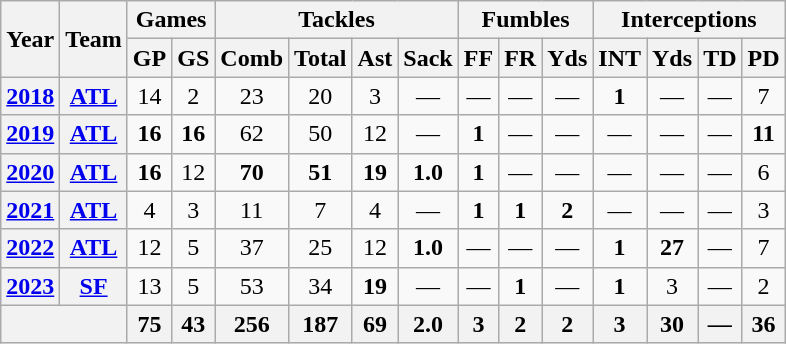<table class=wikitable style="text-align:center;">
<tr>
<th rowspan="2">Year</th>
<th rowspan="2">Team</th>
<th colspan="2">Games</th>
<th colspan="4">Tackles</th>
<th colspan="3">Fumbles</th>
<th colspan="4">Interceptions</th>
</tr>
<tr>
<th>GP</th>
<th>GS</th>
<th>Comb</th>
<th>Total</th>
<th>Ast</th>
<th>Sack</th>
<th>FF</th>
<th>FR</th>
<th>Yds</th>
<th>INT</th>
<th>Yds</th>
<th>TD</th>
<th>PD</th>
</tr>
<tr>
<th><a href='#'>2018</a></th>
<th><a href='#'>ATL</a></th>
<td>14</td>
<td>2</td>
<td>23</td>
<td>20</td>
<td>3</td>
<td>—</td>
<td>—</td>
<td>—</td>
<td>—</td>
<td><strong>1</strong></td>
<td>—</td>
<td>—</td>
<td>7</td>
</tr>
<tr>
<th><a href='#'>2019</a></th>
<th><a href='#'>ATL</a></th>
<td><strong>16</strong></td>
<td><strong>16</strong></td>
<td>62</td>
<td>50</td>
<td>12</td>
<td>—</td>
<td><strong>1</strong></td>
<td>—</td>
<td>—</td>
<td>—</td>
<td>—</td>
<td>—</td>
<td><strong>11</strong></td>
</tr>
<tr>
<th><a href='#'>2020</a></th>
<th><a href='#'>ATL</a></th>
<td><strong>16</strong></td>
<td>12</td>
<td><strong>70</strong></td>
<td><strong>51</strong></td>
<td><strong>19</strong></td>
<td><strong>1.0</strong></td>
<td><strong>1</strong></td>
<td>—</td>
<td>—</td>
<td>—</td>
<td>—</td>
<td>—</td>
<td>6</td>
</tr>
<tr>
<th><a href='#'>2021</a></th>
<th><a href='#'>ATL</a></th>
<td>4</td>
<td>3</td>
<td>11</td>
<td>7</td>
<td>4</td>
<td>—</td>
<td><strong>1</strong></td>
<td><strong>1</strong></td>
<td><strong>2</strong></td>
<td>—</td>
<td>—</td>
<td>—</td>
<td>3</td>
</tr>
<tr>
<th><a href='#'>2022</a></th>
<th><a href='#'>ATL</a></th>
<td>12</td>
<td>5</td>
<td>37</td>
<td>25</td>
<td>12</td>
<td><strong>1.0</strong></td>
<td>—</td>
<td>—</td>
<td>—</td>
<td><strong>1</strong></td>
<td><strong>27</strong></td>
<td>—</td>
<td>7</td>
</tr>
<tr>
<th><a href='#'>2023</a></th>
<th><a href='#'>SF</a></th>
<td>13</td>
<td>5</td>
<td>53</td>
<td>34</td>
<td><strong>19</strong></td>
<td>—</td>
<td>—</td>
<td><strong>1</strong></td>
<td>—</td>
<td><strong>1</strong></td>
<td>3</td>
<td>—</td>
<td>2</td>
</tr>
<tr>
<th colspan="2"></th>
<th>75</th>
<th>43</th>
<th>256</th>
<th>187</th>
<th>69</th>
<th>2.0</th>
<th>3</th>
<th>2</th>
<th>2</th>
<th>3</th>
<th>30</th>
<th>—</th>
<th>36</th>
</tr>
</table>
